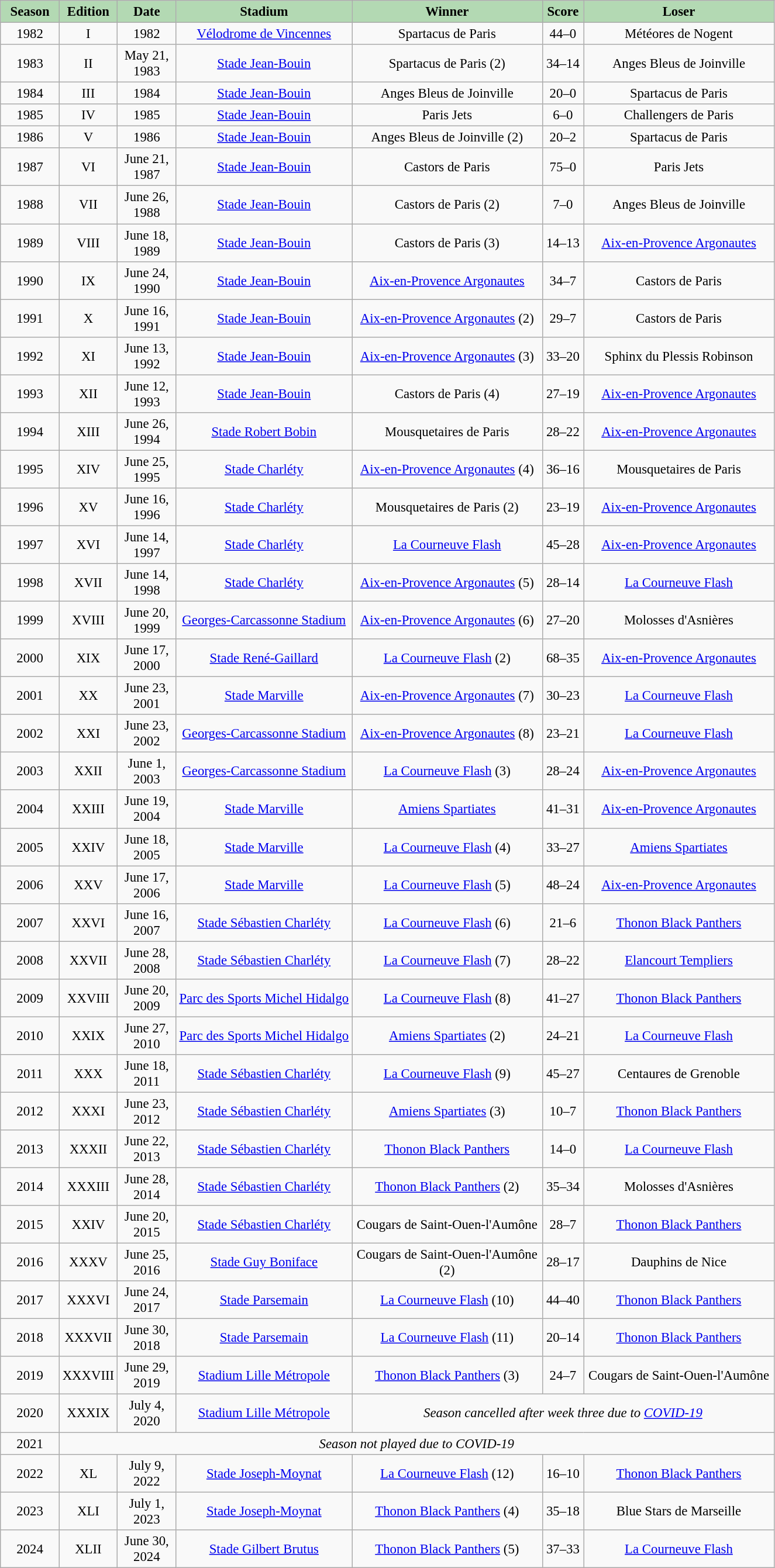<table class="wikitable sortable" style="font-size:95%; text-align:center;">
<tr>
<th scope="col" style="background-color:#B3D9B3; width:60px">Season</th>
<th scope="col" style="background-color:#B3D9B3;" width="10">Edition</th>
<th scope="col" style="background-color:#B3D9B3;" width="60">Date</th>
<th scope="col" style="background-color:#B3D9B3;">Stadium</th>
<th scope="col" style="background-color:#B3D9B3;" width="210">Winner</th>
<th scope="col" style="background-color:#B3D9B3;" width="40">Score</th>
<th scope="col" style="background-color:#B3D9B3;" width="210">Loser</th>
</tr>
<tr>
<td>1982</td>
<td>I</td>
<td>1982</td>
<td><a href='#'>Vélodrome de Vincennes</a></td>
<td>Spartacus de Paris</td>
<td style="text-align:center">44–0</td>
<td>Météores de Nogent</td>
</tr>
<tr>
<td>1983</td>
<td>II</td>
<td>May 21, 1983</td>
<td><a href='#'>Stade Jean-Bouin</a></td>
<td>Spartacus de Paris (2)</td>
<td style="text-align:center">34–14</td>
<td>Anges Bleus de Joinville</td>
</tr>
<tr>
<td>1984</td>
<td>III</td>
<td>1984</td>
<td><a href='#'>Stade Jean-Bouin</a></td>
<td>Anges Bleus de Joinville</td>
<td style="text-align:center">20–0</td>
<td>Spartacus de Paris</td>
</tr>
<tr>
<td>1985</td>
<td>IV</td>
<td>1985</td>
<td><a href='#'>Stade Jean-Bouin</a></td>
<td>Paris Jets</td>
<td align="center">6–0</td>
<td>Challengers de Paris</td>
</tr>
<tr>
<td>1986</td>
<td>V</td>
<td>1986</td>
<td><a href='#'>Stade Jean-Bouin</a></td>
<td>Anges Bleus de Joinville (2)</td>
<td align="center">20–2</td>
<td>Spartacus de Paris</td>
</tr>
<tr>
<td>1987</td>
<td>VI</td>
<td>June 21, 1987</td>
<td><a href='#'>Stade Jean-Bouin</a></td>
<td>Castors de Paris</td>
<td style="text-align:center">75–0</td>
<td>Paris Jets</td>
</tr>
<tr>
<td>1988</td>
<td>VII</td>
<td>June 26, 1988</td>
<td><a href='#'>Stade Jean-Bouin</a></td>
<td>Castors de Paris (2)</td>
<td style="text-align:center">7–0</td>
<td>Anges Bleus de Joinville</td>
</tr>
<tr>
<td>1989</td>
<td>VIII</td>
<td>June 18, 1989</td>
<td><a href='#'>Stade Jean-Bouin</a></td>
<td>Castors de Paris (3)</td>
<td align="center">14–13</td>
<td><a href='#'>Aix-en-Provence Argonautes</a></td>
</tr>
<tr>
<td>1990</td>
<td>IX</td>
<td>June 24, 1990</td>
<td><a href='#'>Stade Jean-Bouin</a></td>
<td><a href='#'>Aix-en-Provence Argonautes</a></td>
<td style="text-align:center">34–7</td>
<td>Castors de Paris</td>
</tr>
<tr>
<td>1991</td>
<td>X</td>
<td>June 16, 1991</td>
<td><a href='#'>Stade Jean-Bouin</a></td>
<td><a href='#'>Aix-en-Provence Argonautes</a> (2)</td>
<td align="center">29–7</td>
<td>Castors de Paris</td>
</tr>
<tr>
<td>1992</td>
<td>XI</td>
<td>June 13, 1992</td>
<td><a href='#'>Stade Jean-Bouin</a></td>
<td><a href='#'>Aix-en-Provence Argonautes</a> (3)</td>
<td align="center">33–20</td>
<td>Sphinx du Plessis Robinson</td>
</tr>
<tr>
<td>1993</td>
<td>XII</td>
<td>June 12, 1993</td>
<td><a href='#'>Stade Jean-Bouin</a></td>
<td>Castors de Paris (4)</td>
<td align="center">27–19</td>
<td><a href='#'>Aix-en-Provence Argonautes</a></td>
</tr>
<tr>
<td>1994</td>
<td>XIII</td>
<td>June 26, 1994</td>
<td><a href='#'>Stade Robert Bobin</a></td>
<td>Mousquetaires de Paris</td>
<td align="center">28–22</td>
<td><a href='#'>Aix-en-Provence Argonautes</a></td>
</tr>
<tr>
<td>1995</td>
<td>XIV</td>
<td>June 25, 1995</td>
<td><a href='#'>Stade Charléty</a></td>
<td><a href='#'>Aix-en-Provence Argonautes</a> (4)</td>
<td align="center">36–16</td>
<td>Mousquetaires de Paris</td>
</tr>
<tr>
<td>1996</td>
<td>XV</td>
<td>June 16, 1996</td>
<td><a href='#'>Stade Charléty</a></td>
<td>Mousquetaires de Paris (2)</td>
<td align="center">23–19</td>
<td><a href='#'>Aix-en-Provence Argonautes</a></td>
</tr>
<tr>
<td>1997</td>
<td>XVI</td>
<td>June 14, 1997</td>
<td><a href='#'>Stade Charléty</a></td>
<td><a href='#'>La Courneuve Flash</a></td>
<td align="center">45–28</td>
<td><a href='#'>Aix-en-Provence Argonautes</a></td>
</tr>
<tr>
<td>1998</td>
<td>XVII</td>
<td>June 14, 1998</td>
<td><a href='#'>Stade Charléty</a></td>
<td><a href='#'>Aix-en-Provence Argonautes</a> (5)</td>
<td align="center">28–14</td>
<td><a href='#'>La Courneuve Flash</a></td>
</tr>
<tr>
<td>1999</td>
<td>XVIII</td>
<td>June 20, 1999</td>
<td><a href='#'>Georges-Carcassonne Stadium</a></td>
<td><a href='#'>Aix-en-Provence Argonautes</a> (6)</td>
<td align="center">27–20</td>
<td>Molosses d'Asnières</td>
</tr>
<tr>
<td>2000</td>
<td>XIX</td>
<td>June 17, 2000</td>
<td><a href='#'>Stade René-Gaillard</a></td>
<td><a href='#'>La Courneuve Flash</a> (2)</td>
<td align="center">68–35</td>
<td><a href='#'>Aix-en-Provence Argonautes</a></td>
</tr>
<tr>
<td>2001</td>
<td>XX</td>
<td>June 23, 2001</td>
<td><a href='#'>Stade Marville</a></td>
<td><a href='#'>Aix-en-Provence Argonautes</a> (7)</td>
<td align="center">30–23</td>
<td><a href='#'>La Courneuve Flash</a></td>
</tr>
<tr>
<td>2002</td>
<td>XXI</td>
<td>June 23, 2002</td>
<td><a href='#'>Georges-Carcassonne Stadium</a></td>
<td><a href='#'>Aix-en-Provence Argonautes</a> (8)</td>
<td align="center">23–21</td>
<td><a href='#'>La Courneuve Flash</a></td>
</tr>
<tr>
<td>2003</td>
<td>XXII</td>
<td>June 1, 2003</td>
<td><a href='#'>Georges-Carcassonne Stadium</a></td>
<td><a href='#'>La Courneuve Flash</a> (3)</td>
<td style="text-align:center">28–24</td>
<td><a href='#'>Aix-en-Provence Argonautes</a></td>
</tr>
<tr>
<td>2004</td>
<td>XXIII</td>
<td>June 19, 2004</td>
<td><a href='#'>Stade Marville</a></td>
<td><a href='#'>Amiens Spartiates</a></td>
<td style="text-align:center">41–31</td>
<td><a href='#'>Aix-en-Provence Argonautes</a></td>
</tr>
<tr>
<td>2005</td>
<td>XXIV</td>
<td>June 18, 2005</td>
<td><a href='#'>Stade Marville</a></td>
<td><a href='#'>La Courneuve Flash</a> (4)</td>
<td style="text-align:center">33–27</td>
<td><a href='#'>Amiens Spartiates</a></td>
</tr>
<tr>
<td>2006</td>
<td>XXV</td>
<td>June 17, 2006</td>
<td><a href='#'>Stade Marville</a></td>
<td><a href='#'>La Courneuve Flash</a> (5)</td>
<td style="text-align:center">48–24</td>
<td><a href='#'>Aix-en-Provence Argonautes</a></td>
</tr>
<tr>
<td>2007</td>
<td>XXVI</td>
<td>June 16, 2007</td>
<td><a href='#'>Stade Sébastien Charléty</a></td>
<td><a href='#'>La Courneuve Flash</a> (6)</td>
<td style="text-align:center">21–6</td>
<td><a href='#'>Thonon Black Panthers</a></td>
</tr>
<tr>
<td>2008</td>
<td>XXVII</td>
<td>June 28, 2008</td>
<td><a href='#'>Stade Sébastien Charléty</a></td>
<td><a href='#'>La Courneuve Flash</a> (7)</td>
<td align="center">28–22</td>
<td><a href='#'>Elancourt Templiers</a></td>
</tr>
<tr>
<td>2009</td>
<td>XXVIII</td>
<td>June 20, 2009</td>
<td><a href='#'>Parc des Sports Michel Hidalgo</a></td>
<td><a href='#'>La Courneuve Flash</a> (8)</td>
<td align="center">41–27</td>
<td><a href='#'>Thonon Black Panthers</a></td>
</tr>
<tr>
<td>2010</td>
<td>XXIX</td>
<td>June 27, 2010</td>
<td><a href='#'>Parc des Sports Michel Hidalgo</a></td>
<td><a href='#'>Amiens Spartiates</a> (2)</td>
<td align="center">24–21</td>
<td><a href='#'>La Courneuve Flash</a></td>
</tr>
<tr>
<td>2011</td>
<td>XXX</td>
<td>June 18, 2011</td>
<td><a href='#'>Stade Sébastien Charléty</a></td>
<td><a href='#'>La Courneuve Flash</a> (9)</td>
<td align="center">45–27</td>
<td>Centaures de Grenoble</td>
</tr>
<tr>
<td>2012</td>
<td>XXXI</td>
<td>June 23, 2012</td>
<td><a href='#'>Stade Sébastien Charléty</a></td>
<td><a href='#'>Amiens Spartiates</a> (3)</td>
<td align="center">10–7</td>
<td><a href='#'>Thonon Black Panthers</a></td>
</tr>
<tr>
<td>2013</td>
<td>XXXII</td>
<td>June 22, 2013</td>
<td><a href='#'>Stade Sébastien Charléty</a></td>
<td><a href='#'>Thonon Black Panthers</a></td>
<td align="center">14–0</td>
<td><a href='#'>La Courneuve Flash</a></td>
</tr>
<tr>
<td>2014</td>
<td>XXXIII</td>
<td>June 28, 2014</td>
<td><a href='#'>Stade Sébastien Charléty</a></td>
<td><a href='#'>Thonon Black Panthers</a> (2)</td>
<td style="text-align:center">35–34</td>
<td>Molosses d'Asnières</td>
</tr>
<tr>
<td>2015</td>
<td>XXIV</td>
<td>June 20, 2015</td>
<td><a href='#'>Stade Sébastien Charléty</a></td>
<td>Cougars de Saint-Ouen-l'Aumône</td>
<td style="text-align:center">28–7</td>
<td><a href='#'>Thonon Black Panthers</a></td>
</tr>
<tr>
<td>2016</td>
<td>XXXV</td>
<td>June 25, 2016</td>
<td><a href='#'>Stade Guy Boniface</a></td>
<td>Cougars de Saint-Ouen-l'Aumône (2)</td>
<td style="text-align:center">28–17</td>
<td>Dauphins de Nice</td>
</tr>
<tr>
<td>2017</td>
<td>XXXVI</td>
<td>June 24, 2017</td>
<td><a href='#'>Stade Parsemain</a></td>
<td><a href='#'>La Courneuve Flash</a> (10)</td>
<td style="text-align:center">44–40</td>
<td><a href='#'>Thonon Black Panthers</a></td>
</tr>
<tr>
<td>2018</td>
<td>XXXVII</td>
<td>June 30, 2018</td>
<td><a href='#'>Stade Parsemain</a></td>
<td><a href='#'>La Courneuve Flash</a> (11)</td>
<td style="text-align:center">20–14</td>
<td><a href='#'>Thonon Black Panthers</a></td>
</tr>
<tr>
<td>2019</td>
<td>XXXVIII</td>
<td>June 29, 2019</td>
<td><a href='#'>Stadium Lille Métropole</a></td>
<td><a href='#'>Thonon Black Panthers</a> (3)</td>
<td style="text-align:center">24–7</td>
<td>Cougars de Saint-Ouen-l'Aumône</td>
</tr>
<tr>
<td>2020</td>
<td>XXXIX</td>
<td>July 4, 2020</td>
<td><a href='#'>Stadium Lille Métropole</a></td>
<td colspan="3" align="center"><em>Season cancelled after week three due to <a href='#'>COVID-19</a></em></td>
</tr>
<tr>
<td>2021</td>
<td colspan="6" align="center"><em>Season not played due to COVID-19</em></td>
</tr>
<tr>
<td>2022</td>
<td>XL</td>
<td>July 9, 2022</td>
<td><a href='#'>Stade Joseph-Moynat</a></td>
<td><a href='#'>La Courneuve Flash</a> (12)</td>
<td style="text-align:center">16–10</td>
<td><a href='#'>Thonon Black Panthers</a></td>
</tr>
<tr>
<td>2023</td>
<td>XLI</td>
<td>July 1, 2023</td>
<td><a href='#'>Stade Joseph-Moynat</a></td>
<td><a href='#'>Thonon Black Panthers</a> (4)</td>
<td style="text-align:center">35–18</td>
<td>Blue Stars de Marseille</td>
</tr>
<tr>
<td>2024</td>
<td>XLII</td>
<td>June 30, 2024</td>
<td><a href='#'>Stade Gilbert Brutus</a></td>
<td><a href='#'>Thonon Black Panthers</a> (5)</td>
<td style="text-align:center">37–33</td>
<td><a href='#'>La Courneuve Flash</a></td>
</tr>
</table>
